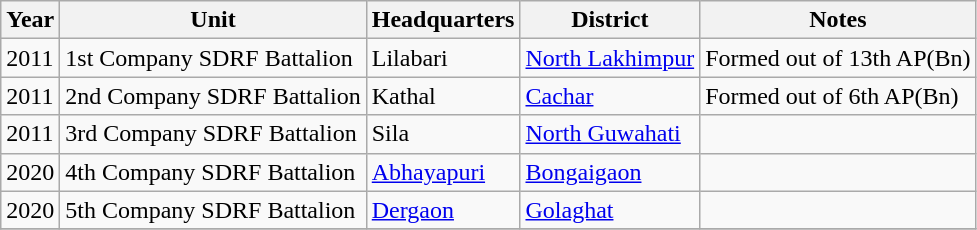<table class="wikitable sortable">
<tr>
<th>Year</th>
<th>Unit</th>
<th>Headquarters</th>
<th>District</th>
<th>Notes</th>
</tr>
<tr>
<td>2011</td>
<td>1st Company SDRF Battalion</td>
<td>Lilabari</td>
<td><a href='#'>North Lakhimpur</a></td>
<td>Formed out of 13th AP(Bn)</td>
</tr>
<tr>
<td>2011</td>
<td>2nd Company SDRF Battalion</td>
<td>Kathal</td>
<td><a href='#'>Cachar</a></td>
<td>Formed out of 6th AP(Bn)</td>
</tr>
<tr>
<td>2011</td>
<td>3rd Company SDRF Battalion</td>
<td>Sila</td>
<td><a href='#'>North Guwahati</a></td>
<td></td>
</tr>
<tr>
<td>2020</td>
<td>4th Company SDRF Battalion</td>
<td><a href='#'>Abhayapuri</a></td>
<td><a href='#'>Bongaigaon</a></td>
<td></td>
</tr>
<tr>
<td>2020</td>
<td>5th Company SDRF Battalion</td>
<td><a href='#'>Dergaon</a></td>
<td><a href='#'>Golaghat</a></td>
<td></td>
</tr>
<tr>
</tr>
</table>
